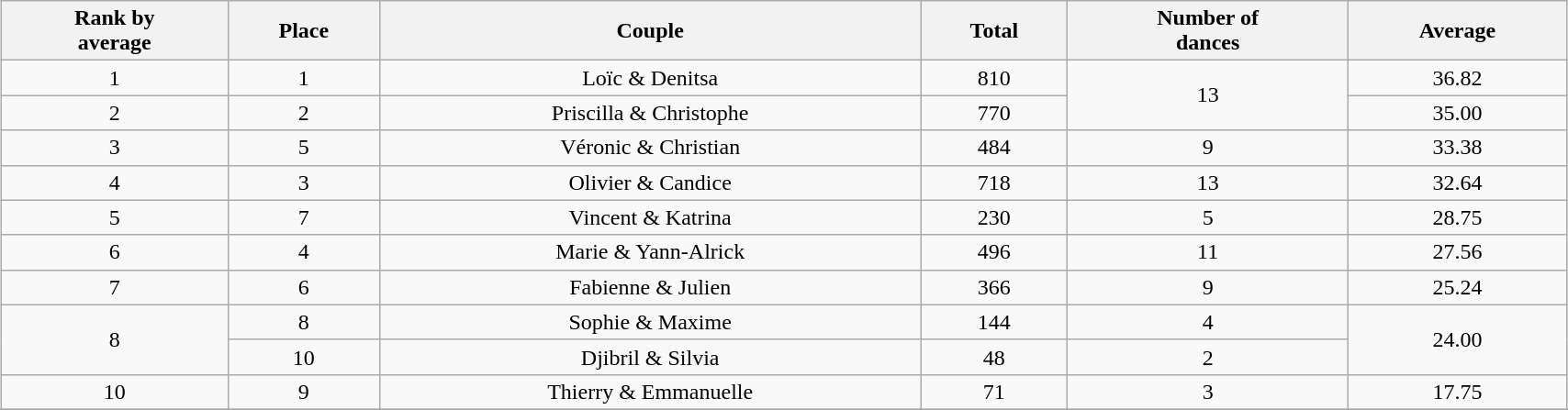<table class="wikitable sortable" style="margin:auto; text-align:center; margin:5px; width:90%;">
<tr>
<th>Rank by<br>average</th>
<th>Place</th>
<th>Couple</th>
<th>Total</th>
<th>Number of<br> dances</th>
<th>Average</th>
</tr>
<tr>
<td>1</td>
<td>1</td>
<td>Loïc & Denitsa</td>
<td>810</td>
<td rowspan=2>13</td>
<td>36.82</td>
</tr>
<tr>
<td>2</td>
<td>2</td>
<td>Priscilla & Christophe</td>
<td>770</td>
<td>35.00</td>
</tr>
<tr>
<td>3</td>
<td>5</td>
<td>Véronic & Christian</td>
<td>484</td>
<td>9</td>
<td>33.38</td>
</tr>
<tr>
<td>4</td>
<td>3</td>
<td>Olivier & Candice</td>
<td>718</td>
<td>13</td>
<td>32.64</td>
</tr>
<tr>
<td>5</td>
<td>7</td>
<td>Vincent & Katrina</td>
<td>230</td>
<td>5</td>
<td>28.75</td>
</tr>
<tr>
<td>6</td>
<td>4</td>
<td>Marie & Yann-Alrick</td>
<td>496</td>
<td>11</td>
<td>27.56</td>
</tr>
<tr>
<td>7</td>
<td>6</td>
<td>Fabienne & Julien</td>
<td>366</td>
<td>9</td>
<td>25.24</td>
</tr>
<tr>
<td rowspan=2>8</td>
<td>8</td>
<td>Sophie & Maxime</td>
<td>144</td>
<td>4</td>
<td rowspan=2>24.00</td>
</tr>
<tr>
<td>10</td>
<td>Djibril & Silvia</td>
<td>48</td>
<td>2</td>
</tr>
<tr>
<td>10</td>
<td>9</td>
<td>Thierry & Emmanuelle</td>
<td>71</td>
<td>3</td>
<td>17.75</td>
</tr>
<tr>
</tr>
</table>
